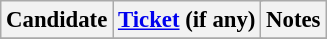<table class="wikitable" style="font-size: 95%">
<tr>
<th>Candidate</th>
<th colspan="2"><a href='#'>Ticket</a> (if any)</th>
<th>Notes</th>
</tr>
<tr>
</tr>
</table>
